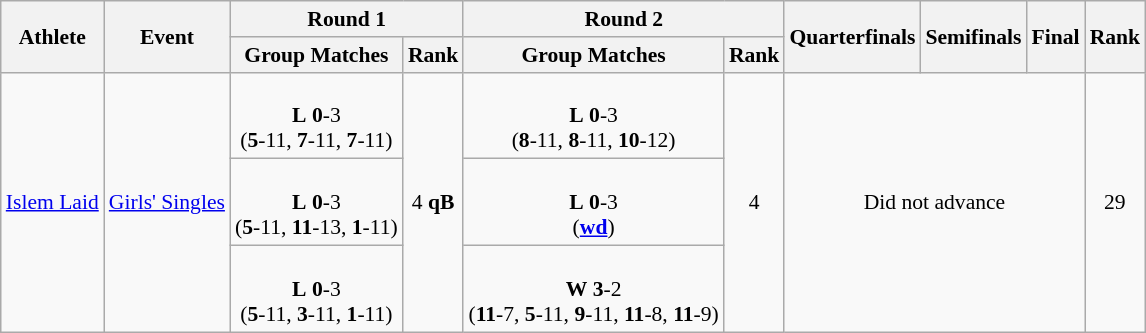<table class="wikitable" border="1" style="font-size:90%">
<tr>
<th rowspan=2>Athlete</th>
<th rowspan=2>Event</th>
<th colspan=2>Round 1</th>
<th colspan=2>Round 2</th>
<th rowspan=2>Quarterfinals</th>
<th rowspan=2>Semifinals</th>
<th rowspan=2>Final</th>
<th rowspan=2>Rank</th>
</tr>
<tr>
<th>Group Matches</th>
<th>Rank</th>
<th>Group Matches</th>
<th>Rank</th>
</tr>
<tr>
<td rowspan=3><a href='#'>Islem Laid</a></td>
<td rowspan=3><a href='#'>Girls' Singles</a></td>
<td align=center> <br> <strong>L</strong> <strong>0</strong>-3 <br> (<strong>5</strong>-11, <strong>7</strong>-11, <strong>7</strong>-11)</td>
<td rowspan=3 align=center>4 <strong>qB</strong></td>
<td align=center> <br> <strong>L</strong> <strong>0</strong>-3 <br> (<strong>8</strong>-11, <strong>8</strong>-11, <strong>10</strong>-12)</td>
<td rowspan=3 align=center>4</td>
<td rowspan=3 colspan=3 align=center>Did not advance</td>
<td rowspan=3 align=center>29</td>
</tr>
<tr>
<td align=center> <br> <strong>L</strong> <strong>0</strong>-3 <br> (<strong>5</strong>-11, <strong>11</strong>-13, <strong>1</strong>-11)</td>
<td align=center> <br> <strong>L</strong> <strong>0</strong>-3 <br> (<strong><a href='#'>wd</a></strong>)</td>
</tr>
<tr>
<td align=center> <br> <strong>L</strong> <strong>0</strong>-3 <br> (<strong>5</strong>-11, <strong>3</strong>-11, <strong>1</strong>-11)</td>
<td align=center> <br> <strong>W</strong> <strong>3</strong>-2 <br> (<strong>11</strong>-7, <strong>5</strong>-11, <strong>9</strong>-11, <strong>11</strong>-8, <strong>11</strong>-9)</td>
</tr>
</table>
